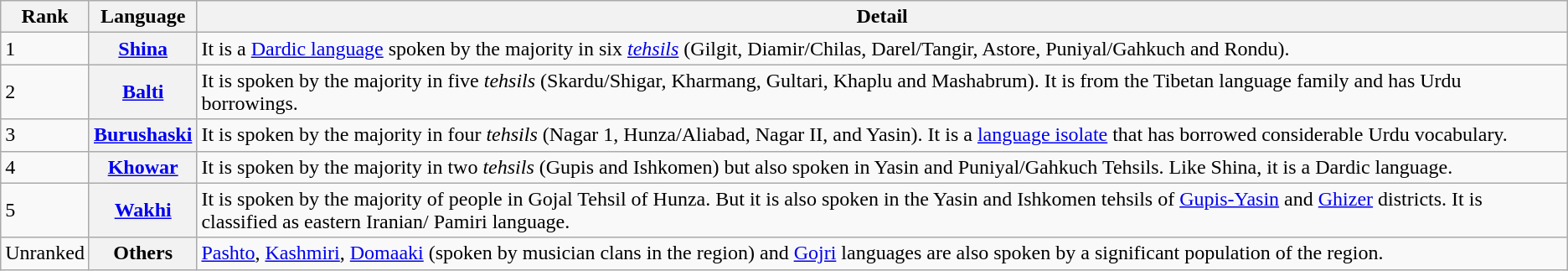<table class="sortable wikitable">
<tr>
<th>Rank</th>
<th>Language</th>
<th>Detail</th>
</tr>
<tr>
<td>1</td>
<th><a href='#'>Shina</a></th>
<td>It is a <a href='#'>Dardic language</a> spoken by the majority in six <em><a href='#'>tehsils</a></em> (Gilgit, Diamir/Chilas, Darel/Tangir, Astore, Puniyal/Gahkuch and Rondu).</td>
</tr>
<tr>
<td>2</td>
<th><a href='#'>Balti</a></th>
<td>It is spoken by the majority in five <em>tehsils</em> (Skardu/Shigar, Kharmang, Gultari, Khaplu and Mashabrum). It is from the Tibetan language family and has Urdu borrowings.</td>
</tr>
<tr>
<td>3</td>
<th><a href='#'>Burushaski</a></th>
<td>It is spoken by the majority in four <em>tehsils</em> (Nagar 1, Hunza/Aliabad, Nagar II, and Yasin). It is a <a href='#'>language isolate</a> that has borrowed considerable Urdu vocabulary.</td>
</tr>
<tr>
<td>4</td>
<th><a href='#'>Khowar</a></th>
<td>It is spoken by the majority in two <em>tehsils</em> (Gupis and Ishkomen) but also spoken in Yasin and Puniyal/Gahkuch Tehsils. Like Shina, it is a Dardic language.</td>
</tr>
<tr>
<td>5</td>
<th><a href='#'>Wakhi</a></th>
<td>It is spoken by the majority of people in Gojal Tehsil of Hunza. But it is also spoken in the Yasin and Ishkomen tehsils of <a href='#'>Gupis-Yasin</a> and <a href='#'>Ghizer</a> districts. It is classified as eastern Iranian/ Pamiri language.</td>
</tr>
<tr>
<td>Unranked</td>
<th>Others</th>
<td><a href='#'>Pashto</a>, <a href='#'>Kashmiri</a>, <a href='#'>Domaaki</a> (spoken by musician clans in the region) and <a href='#'>Gojri</a> languages are also spoken by a significant population of the region.</td>
</tr>
</table>
